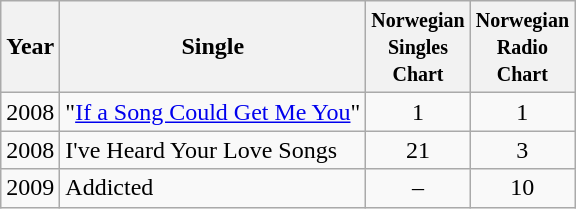<table class="wikitable">
<tr>
<th align="center" valign="centerm">Year</th>
<th align="center" valign="center">Single</th>
<th align="center" valign="bottom" width="55"><small>Norwegian Singles Chart</small></th>
<th align="center" valign="bottom" width="55"><small>Norwegian Radio Chart</small></th>
</tr>
<tr>
<td align="left" valign="top">2008</td>
<td align="left" valign="top">"<a href='#'>If a Song Could Get Me You</a>"</td>
<td align="center" valign="top">1</td>
<td align="center" valign="top">1</td>
</tr>
<tr>
<td align="left" valign="top">2008</td>
<td align="left" valign="top">I've Heard Your Love Songs</td>
<td align="center" valign="top">21</td>
<td align="center" valign="top">3</td>
</tr>
<tr>
<td align="left" valign="top">2009</td>
<td align="left" valign="top">Addicted</td>
<td align="center" valign="top">–</td>
<td align="center" valign="top">10</td>
</tr>
</table>
